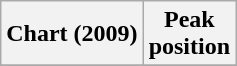<table class="wikitable sortable">
<tr>
<th>Chart (2009)</th>
<th>Peak<br>position</th>
</tr>
<tr>
</tr>
</table>
